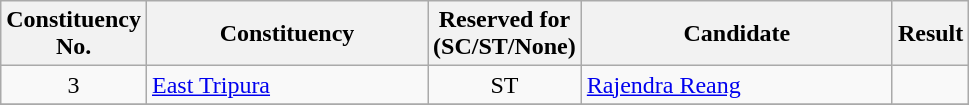<table class= "wikitable sortable">
<tr>
<th align="center">Constituency <br> No.</th>
<th style="width:180px;">Constituency</th>
<th align="center">Reserved for<br>(SC/ST/None)</th>
<th style="width:200px;">Candidate</th>
<th align="center">Result</th>
</tr>
<tr>
<td style="text-align:center;">3</td>
<td><a href='#'>East Tripura</a></td>
<td style="text-align:center;">ST</td>
<td><a href='#'>Rajendra Reang</a></td>
<td></td>
</tr>
<tr>
</tr>
</table>
